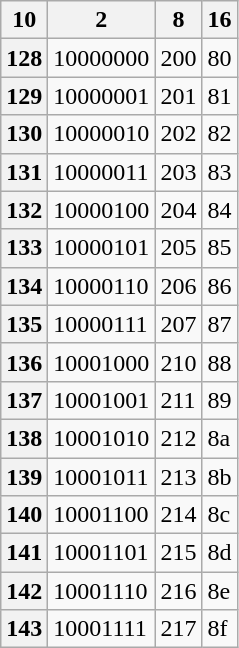<table class="wikitable">
<tr>
<th>10</th>
<th>2</th>
<th>8</th>
<th>16</th>
</tr>
<tr>
<th>128</th>
<td>10000000</td>
<td>200</td>
<td>80</td>
</tr>
<tr>
<th>129</th>
<td>10000001</td>
<td>201</td>
<td>81</td>
</tr>
<tr>
<th>130</th>
<td>10000010</td>
<td>202</td>
<td>82</td>
</tr>
<tr>
<th>131</th>
<td>10000011</td>
<td>203</td>
<td>83</td>
</tr>
<tr>
<th>132</th>
<td>10000100</td>
<td>204</td>
<td>84</td>
</tr>
<tr>
<th>133</th>
<td>10000101</td>
<td>205</td>
<td>85</td>
</tr>
<tr>
<th>134</th>
<td>10000110</td>
<td>206</td>
<td>86</td>
</tr>
<tr>
<th>135</th>
<td>10000111</td>
<td>207</td>
<td>87</td>
</tr>
<tr>
<th>136</th>
<td>10001000</td>
<td>210</td>
<td>88</td>
</tr>
<tr>
<th>137</th>
<td>10001001</td>
<td>211</td>
<td>89</td>
</tr>
<tr>
<th>138</th>
<td>10001010</td>
<td>212</td>
<td>8a</td>
</tr>
<tr>
<th>139</th>
<td>10001011</td>
<td>213</td>
<td>8b</td>
</tr>
<tr>
<th>140</th>
<td>10001100</td>
<td>214</td>
<td>8c</td>
</tr>
<tr>
<th>141</th>
<td>10001101</td>
<td>215</td>
<td>8d</td>
</tr>
<tr>
<th>142</th>
<td>10001110</td>
<td>216</td>
<td>8e</td>
</tr>
<tr>
<th>143</th>
<td>10001111</td>
<td>217</td>
<td>8f</td>
</tr>
</table>
